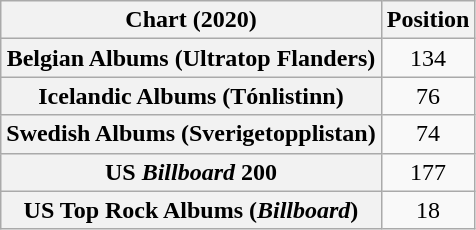<table class="wikitable sortable plainrowheaders">
<tr>
<th scope="col">Chart (2020)</th>
<th scope="col">Position</th>
</tr>
<tr>
<th scope="row">Belgian Albums (Ultratop Flanders)</th>
<td style="text-align:center;">134</td>
</tr>
<tr>
<th scope="row">Icelandic Albums (Tónlistinn)</th>
<td style="text-align:center;">76</td>
</tr>
<tr>
<th scope="row">Swedish Albums (Sverigetopplistan)</th>
<td style="text-align:center;">74</td>
</tr>
<tr>
<th scope="row">US <em>Billboard</em> 200</th>
<td style="text-align:center;">177</td>
</tr>
<tr>
<th scope="row">US Top Rock Albums (<em>Billboard</em>)</th>
<td style="text-align:center;">18</td>
</tr>
</table>
